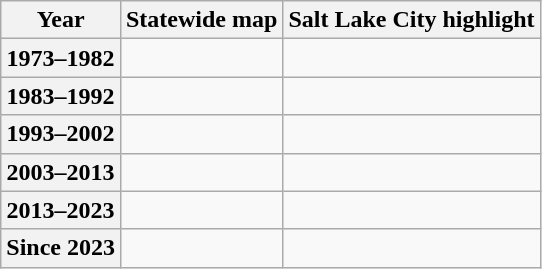<table class=wikitable>
<tr>
<th>Year</th>
<th>Statewide map</th>
<th>Salt Lake City highlight</th>
</tr>
<tr>
<th>1973–1982</th>
<td></td>
<td></td>
</tr>
<tr>
<th>1983–1992</th>
<td></td>
<td></td>
</tr>
<tr>
<th>1993–2002</th>
<td></td>
<td></td>
</tr>
<tr>
<th>2003–2013</th>
<td></td>
<td></td>
</tr>
<tr>
<th>2013–2023</th>
<td></td>
<td></td>
</tr>
<tr>
<th>Since 2023</th>
<td></td>
</tr>
</table>
